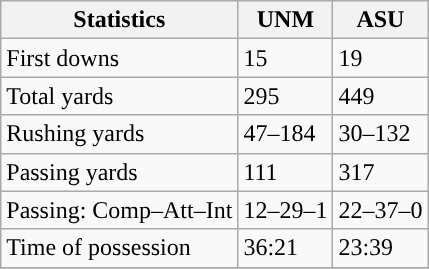<table class="wikitable" style="float: left;">
<tr>
<th>Statistics</th>
<th>UNM</th>
<th>ASU</th>
</tr>
<tr>
<td>First downs</td>
<td>15</td>
<td>19</td>
</tr>
<tr>
<td>Total yards</td>
<td>295</td>
<td>449</td>
</tr>
<tr>
<td>Rushing yards</td>
<td>47–184</td>
<td>30–132</td>
</tr>
<tr>
<td>Passing yards</td>
<td>111</td>
<td>317</td>
</tr>
<tr>
<td>Passing: Comp–Att–Int</td>
<td>12–29–1</td>
<td>22–37–0</td>
</tr>
<tr>
<td>Time of possession</td>
<td>36:21</td>
<td>23:39</td>
</tr>
<tr>
</tr>
</table>
